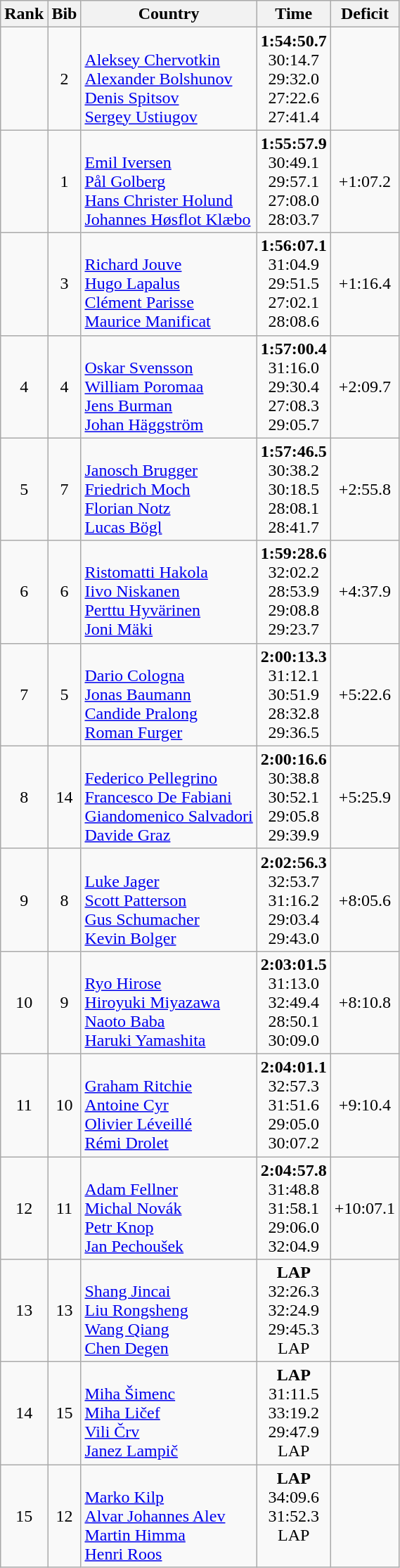<table class="wikitable sortable" style="text-align:center">
<tr>
<th>Rank</th>
<th>Bib</th>
<th>Country</th>
<th>Time</th>
<th>Deficit</th>
</tr>
<tr>
<td></td>
<td>2</td>
<td align=left><br><a href='#'>Aleksey Chervotkin</a><br><a href='#'>Alexander Bolshunov</a><br><a href='#'>Denis Spitsov</a><br><a href='#'>Sergey Ustiugov</a></td>
<td><strong>1:54:50.7</strong><br>30:14.7<br>29:32.0<br>27:22.6<br>27:41.4</td>
<td></td>
</tr>
<tr>
<td></td>
<td>1</td>
<td align=left><br><a href='#'>Emil Iversen</a><br><a href='#'>Pål Golberg</a><br><a href='#'>Hans Christer Holund</a><br><a href='#'>Johannes Høsflot Klæbo</a></td>
<td><strong>1:55:57.9</strong><br>30:49.1<br>29:57.1<br>27:08.0<br>28:03.7</td>
<td>+1:07.2</td>
</tr>
<tr>
<td></td>
<td>3</td>
<td align=left><br><a href='#'>Richard Jouve</a><br><a href='#'>Hugo Lapalus</a><br><a href='#'>Clément Parisse</a><br><a href='#'>Maurice Manificat</a></td>
<td><strong>1:56:07.1</strong><br>31:04.9<br>29:51.5<br>27:02.1<br>28:08.6</td>
<td>+1:16.4</td>
</tr>
<tr>
<td>4</td>
<td>4</td>
<td align=left><br><a href='#'>Oskar Svensson</a><br><a href='#'>William Poromaa</a><br><a href='#'>Jens Burman</a><br><a href='#'>Johan Häggström</a></td>
<td><strong>1:57:00.4</strong><br>31:16.0<br>29:30.4<br>27:08.3<br>29:05.7</td>
<td>+2:09.7</td>
</tr>
<tr>
<td>5</td>
<td>7</td>
<td align=left><br><a href='#'>Janosch Brugger</a><br><a href='#'>Friedrich Moch</a><br><a href='#'>Florian Notz</a><br><a href='#'>Lucas Bögl</a></td>
<td><strong>1:57:46.5</strong><br>30:38.2<br>30:18.5<br>28:08.1<br>28:41.7</td>
<td>+2:55.8</td>
</tr>
<tr>
<td>6</td>
<td>6</td>
<td align=left><br><a href='#'>Ristomatti Hakola</a><br><a href='#'>Iivo Niskanen</a><br><a href='#'>Perttu Hyvärinen</a><br><a href='#'>Joni Mäki</a></td>
<td><strong>1:59:28.6</strong><br>32:02.2<br>28:53.9<br>29:08.8<br>29:23.7</td>
<td>+4:37.9</td>
</tr>
<tr>
<td>7</td>
<td>5</td>
<td align=left><br><a href='#'>Dario Cologna</a><br><a href='#'>Jonas Baumann</a><br><a href='#'>Candide Pralong</a><br><a href='#'>Roman Furger</a></td>
<td><strong>2:00:13.3</strong><br>31:12.1<br>30:51.9<br>28:32.8<br>29:36.5</td>
<td>+5:22.6</td>
</tr>
<tr>
<td>8</td>
<td>14</td>
<td align=left><br><a href='#'>Federico Pellegrino</a><br><a href='#'>Francesco De Fabiani</a><br><a href='#'>Giandomenico Salvadori</a><br><a href='#'>Davide Graz</a></td>
<td><strong>2:00:16.6</strong><br>30:38.8<br>30:52.1<br>29:05.8<br>29:39.9</td>
<td>+5:25.9</td>
</tr>
<tr>
<td>9</td>
<td>8</td>
<td align=left><br><a href='#'>Luke Jager</a><br><a href='#'>Scott Patterson</a><br><a href='#'>Gus Schumacher</a><br><a href='#'>Kevin Bolger</a></td>
<td><strong>2:02:56.3</strong><br>32:53.7<br>31:16.2<br>29:03.4<br>29:43.0</td>
<td>+8:05.6</td>
</tr>
<tr>
<td>10</td>
<td>9</td>
<td align=left><br><a href='#'>Ryo Hirose</a><br><a href='#'>Hiroyuki Miyazawa</a><br><a href='#'>Naoto Baba</a><br><a href='#'>Haruki Yamashita</a></td>
<td><strong>2:03:01.5</strong><br>31:13.0<br>32:49.4<br>28:50.1<br>30:09.0</td>
<td>+8:10.8</td>
</tr>
<tr>
<td>11</td>
<td>10</td>
<td align=left><br><a href='#'>Graham Ritchie</a><br><a href='#'>Antoine Cyr</a><br><a href='#'>Olivier Léveillé</a><br><a href='#'>Rémi Drolet</a></td>
<td><strong>2:04:01.1</strong><br>32:57.3<br>31:51.6<br>29:05.0<br>30:07.2</td>
<td>+9:10.4</td>
</tr>
<tr>
<td>12</td>
<td>11</td>
<td align=left><br><a href='#'>Adam Fellner</a><br><a href='#'>Michal Novák</a><br><a href='#'>Petr Knop</a><br><a href='#'>Jan Pechoušek</a></td>
<td><strong>2:04:57.8</strong><br>31:48.8<br>31:58.1<br>29:06.0<br>32:04.9</td>
<td>+10:07.1</td>
</tr>
<tr>
<td>13</td>
<td>13</td>
<td align=left><br><a href='#'>Shang Jincai</a><br><a href='#'>Liu Rongsheng</a><br><a href='#'>Wang Qiang</a><br><a href='#'>Chen Degen</a></td>
<td><strong>LAP</strong><br>32:26.3<br>32:24.9<br>29:45.3<br>LAP</td>
<td></td>
</tr>
<tr>
<td>14</td>
<td>15</td>
<td align=left><br><a href='#'>Miha Šimenc</a><br><a href='#'>Miha Ličef</a><br><a href='#'>Vili Črv</a><br><a href='#'>Janez Lampič</a></td>
<td><strong>LAP</strong><br>31:11.5<br>33:19.2<br>29:47.9<br>LAP</td>
<td></td>
</tr>
<tr>
<td>15</td>
<td>12</td>
<td align=left><br><a href='#'>Marko Kilp</a><br><a href='#'>Alvar Johannes Alev</a><br><a href='#'>Martin Himma</a><br><a href='#'>Henri Roos</a></td>
<td valign=top><strong>LAP</strong><br>34:09.6<br>31:52.3<br>LAP</td>
<td></td>
</tr>
</table>
